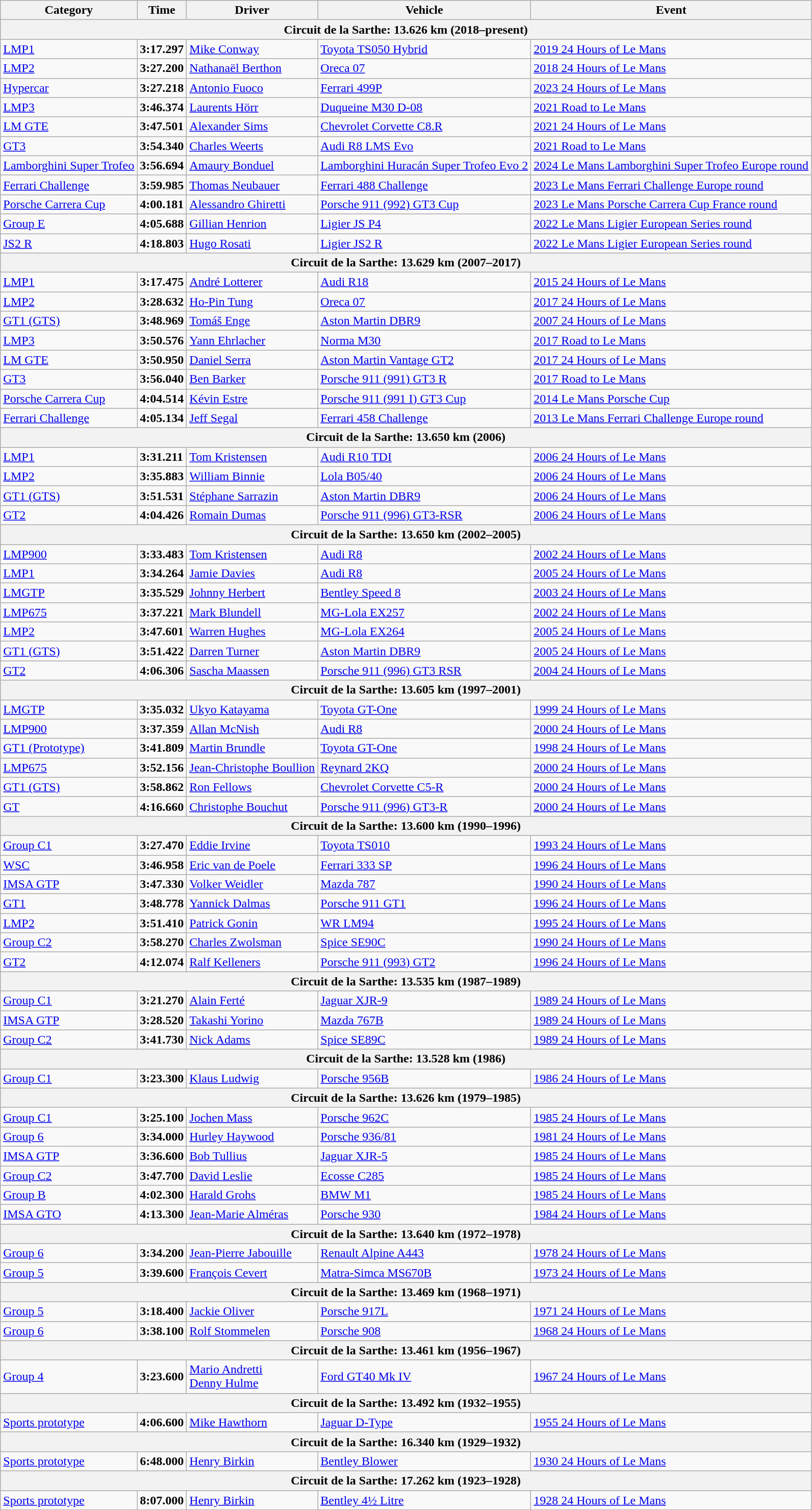<table class="wikitable">
<tr>
<th>Category</th>
<th>Time</th>
<th>Driver</th>
<th>Vehicle</th>
<th>Event</th>
</tr>
<tr>
<th colspan=5>Circuit de la Sarthe: 13.626 km (2018–present)</th>
</tr>
<tr>
<td><a href='#'>LMP1</a></td>
<td><strong>3:17.297</strong></td>
<td><a href='#'>Mike Conway</a></td>
<td><a href='#'>Toyota TS050 Hybrid</a></td>
<td><a href='#'>2019 24 Hours of Le Mans</a></td>
</tr>
<tr>
<td><a href='#'>LMP2</a></td>
<td><strong>3:27.200</strong></td>
<td><a href='#'>Nathanaël Berthon</a></td>
<td><a href='#'>Oreca 07</a></td>
<td><a href='#'>2018 24 Hours of Le Mans</a></td>
</tr>
<tr>
<td><a href='#'>Hypercar</a></td>
<td><strong>3:27.218</strong></td>
<td><a href='#'>Antonio Fuoco</a></td>
<td><a href='#'>Ferrari 499P</a></td>
<td><a href='#'>2023 24 Hours of Le Mans</a></td>
</tr>
<tr>
<td><a href='#'>LMP3</a></td>
<td><strong>3:46.374</strong></td>
<td><a href='#'>Laurents Hörr</a></td>
<td><a href='#'>Duqueine M30 D-08</a></td>
<td><a href='#'>2021 Road to Le Mans</a></td>
</tr>
<tr>
<td><a href='#'>LM GTE</a></td>
<td><strong>3:47.501</strong></td>
<td><a href='#'>Alexander Sims</a></td>
<td><a href='#'>Chevrolet Corvette C8.R</a></td>
<td><a href='#'>2021 24 Hours of Le Mans</a></td>
</tr>
<tr>
<td><a href='#'>GT3</a></td>
<td><strong>3:54.340</strong></td>
<td><a href='#'>Charles Weerts</a></td>
<td><a href='#'>Audi R8 LMS Evo</a></td>
<td><a href='#'>2021 Road to Le Mans</a></td>
</tr>
<tr>
<td><a href='#'>Lamborghini Super Trofeo</a></td>
<td><strong>3:56.694</strong></td>
<td><a href='#'>Amaury Bonduel</a></td>
<td><a href='#'>Lamborghini Huracán Super Trofeo Evo 2</a></td>
<td><a href='#'>2024 Le Mans Lamborghini Super Trofeo Europe round</a></td>
</tr>
<tr>
<td><a href='#'>Ferrari Challenge</a></td>
<td><strong>3:59.985</strong></td>
<td><a href='#'>Thomas Neubauer</a></td>
<td><a href='#'>Ferrari 488 Challenge</a></td>
<td><a href='#'>2023 Le Mans Ferrari Challenge Europe round</a></td>
</tr>
<tr>
<td><a href='#'>Porsche Carrera Cup</a></td>
<td><strong>4:00.181</strong></td>
<td><a href='#'>Alessandro Ghiretti</a></td>
<td><a href='#'>Porsche 911 (992) GT3 Cup</a></td>
<td><a href='#'>2023 Le Mans Porsche Carrera Cup France round</a></td>
</tr>
<tr>
<td><a href='#'>Group E</a></td>
<td><strong>4:05.688</strong></td>
<td><a href='#'>Gillian Henrion</a></td>
<td><a href='#'>Ligier JS P4</a></td>
<td><a href='#'>2022 Le Mans Ligier European Series round</a></td>
</tr>
<tr>
<td><a href='#'>JS2 R</a></td>
<td><strong>4:18.803</strong></td>
<td><a href='#'>Hugo Rosati</a></td>
<td><a href='#'>Ligier JS2 R</a></td>
<td><a href='#'>2022 Le Mans Ligier European Series round</a></td>
</tr>
<tr>
<th colspan=5>Circuit de la Sarthe: 13.629 km (2007–2017)</th>
</tr>
<tr>
<td><a href='#'>LMP1</a></td>
<td><strong>3:17.475</strong></td>
<td><a href='#'>André Lotterer</a></td>
<td><a href='#'>Audi R18</a></td>
<td><a href='#'>2015 24 Hours of Le Mans</a></td>
</tr>
<tr>
<td><a href='#'>LMP2</a></td>
<td><strong>3:28.632</strong></td>
<td><a href='#'>Ho-Pin Tung</a></td>
<td><a href='#'>Oreca 07</a></td>
<td><a href='#'>2017 24 Hours of Le Mans</a></td>
</tr>
<tr>
<td><a href='#'>GT1 (GTS)</a></td>
<td><strong>3:48.969</strong></td>
<td><a href='#'>Tomáš Enge</a></td>
<td><a href='#'>Aston Martin DBR9</a></td>
<td><a href='#'>2007 24 Hours of Le Mans</a></td>
</tr>
<tr>
<td><a href='#'>LMP3</a></td>
<td><strong>3:50.576</strong></td>
<td><a href='#'>Yann Ehrlacher</a></td>
<td><a href='#'>Norma M30</a></td>
<td><a href='#'>2017 Road to Le Mans</a></td>
</tr>
<tr>
<td><a href='#'>LM GTE</a></td>
<td><strong>3:50.950</strong></td>
<td><a href='#'>Daniel Serra</a></td>
<td><a href='#'>Aston Martin Vantage GT2</a></td>
<td><a href='#'>2017 24 Hours of Le Mans</a></td>
</tr>
<tr>
<td><a href='#'>GT3</a></td>
<td><strong>3:56.040</strong></td>
<td><a href='#'>Ben Barker</a></td>
<td><a href='#'>Porsche 911 (991) GT3 R</a></td>
<td><a href='#'>2017 Road to Le Mans</a></td>
</tr>
<tr>
<td><a href='#'>Porsche Carrera Cup</a></td>
<td><strong>4:04.514</strong></td>
<td><a href='#'>Kévin Estre</a></td>
<td><a href='#'>Porsche 911 (991 I) GT3 Cup</a></td>
<td><a href='#'>2014 Le Mans Porsche Cup</a></td>
</tr>
<tr>
<td><a href='#'>Ferrari Challenge</a></td>
<td><strong>4:05.134</strong></td>
<td><a href='#'>Jeff Segal</a></td>
<td><a href='#'>Ferrari 458 Challenge</a></td>
<td><a href='#'>2013 Le Mans Ferrari Challenge Europe round</a></td>
</tr>
<tr>
<th colspan=5>Circuit de la Sarthe: 13.650 km (2006)</th>
</tr>
<tr>
<td><a href='#'>LMP1</a></td>
<td><strong>3:31.211</strong></td>
<td><a href='#'>Tom Kristensen</a></td>
<td><a href='#'>Audi R10 TDI</a></td>
<td><a href='#'>2006 24 Hours of Le Mans</a></td>
</tr>
<tr>
<td><a href='#'>LMP2</a></td>
<td><strong>3:35.883</strong></td>
<td><a href='#'>William Binnie</a></td>
<td><a href='#'>Lola B05/40</a></td>
<td><a href='#'>2006 24 Hours of Le Mans</a></td>
</tr>
<tr>
<td><a href='#'>GT1 (GTS)</a></td>
<td><strong>3:51.531</strong></td>
<td><a href='#'>Stéphane Sarrazin</a></td>
<td><a href='#'>Aston Martin DBR9</a></td>
<td><a href='#'>2006 24 Hours of Le Mans</a></td>
</tr>
<tr>
<td><a href='#'>GT2</a></td>
<td><strong>4:04.426</strong></td>
<td><a href='#'>Romain Dumas</a></td>
<td><a href='#'>Porsche 911 (996) GT3-RSR</a></td>
<td><a href='#'>2006 24 Hours of Le Mans</a></td>
</tr>
<tr>
<th colspan=5>Circuit de la Sarthe: 13.650 km (2002–2005)</th>
</tr>
<tr>
<td><a href='#'>LMP900</a></td>
<td><strong>3:33.483</strong></td>
<td><a href='#'>Tom Kristensen</a></td>
<td><a href='#'>Audi R8</a></td>
<td><a href='#'>2002 24 Hours of Le Mans</a></td>
</tr>
<tr>
<td><a href='#'>LMP1</a></td>
<td><strong>3:34.264</strong></td>
<td><a href='#'>Jamie Davies</a></td>
<td><a href='#'>Audi R8</a></td>
<td><a href='#'>2005 24 Hours of Le Mans</a></td>
</tr>
<tr>
<td><a href='#'>LMGTP</a></td>
<td><strong>3:35.529</strong></td>
<td><a href='#'>Johnny Herbert</a></td>
<td><a href='#'>Bentley Speed 8</a></td>
<td><a href='#'>2003 24 Hours of Le Mans</a></td>
</tr>
<tr>
<td><a href='#'>LMP675</a></td>
<td><strong>3:37.221</strong></td>
<td><a href='#'>Mark Blundell</a></td>
<td><a href='#'>MG-Lola EX257</a></td>
<td><a href='#'>2002 24 Hours of Le Mans</a></td>
</tr>
<tr>
<td><a href='#'>LMP2</a></td>
<td><strong>3:47.601</strong></td>
<td><a href='#'>Warren Hughes</a></td>
<td><a href='#'>MG-Lola EX264</a></td>
<td><a href='#'>2005 24 Hours of Le Mans</a></td>
</tr>
<tr>
<td><a href='#'>GT1 (GTS)</a></td>
<td><strong>3:51.422</strong></td>
<td><a href='#'>Darren Turner</a></td>
<td><a href='#'>Aston Martin DBR9</a></td>
<td><a href='#'>2005 24 Hours of Le Mans</a></td>
</tr>
<tr>
<td><a href='#'>GT2</a></td>
<td><strong>4:06.306</strong></td>
<td><a href='#'>Sascha Maassen</a></td>
<td><a href='#'>Porsche 911 (996) GT3 RSR</a></td>
<td><a href='#'>2004 24 Hours of Le Mans</a></td>
</tr>
<tr>
<th colspan=5>Circuit de la Sarthe: 13.605 km (1997–2001)</th>
</tr>
<tr>
<td><a href='#'>LMGTP</a></td>
<td><strong>3:35.032</strong></td>
<td><a href='#'>Ukyo Katayama</a></td>
<td><a href='#'>Toyota GT-One</a></td>
<td><a href='#'>1999 24 Hours of Le Mans</a></td>
</tr>
<tr>
<td><a href='#'>LMP900</a></td>
<td><strong>3:37.359</strong></td>
<td><a href='#'>Allan McNish</a></td>
<td><a href='#'>Audi R8</a></td>
<td><a href='#'>2000 24 Hours of Le Mans</a></td>
</tr>
<tr>
<td><a href='#'>GT1 (Prototype)</a></td>
<td><strong>3:41.809</strong></td>
<td><a href='#'>Martin Brundle</a></td>
<td><a href='#'>Toyota GT-One</a></td>
<td><a href='#'>1998 24 Hours of Le Mans</a></td>
</tr>
<tr>
<td><a href='#'>LMP675</a></td>
<td><strong>3:52.156</strong></td>
<td><a href='#'>Jean-Christophe Boullion</a></td>
<td><a href='#'>Reynard 2KQ</a></td>
<td><a href='#'>2000 24 Hours of Le Mans</a></td>
</tr>
<tr>
<td><a href='#'>GT1 (GTS)</a></td>
<td><strong>3:58.862</strong></td>
<td><a href='#'>Ron Fellows</a></td>
<td><a href='#'>Chevrolet Corvette C5-R</a></td>
<td><a href='#'>2000 24 Hours of Le Mans</a></td>
</tr>
<tr>
<td><a href='#'>GT</a></td>
<td><strong>4:16.660</strong></td>
<td><a href='#'>Christophe Bouchut</a></td>
<td><a href='#'>Porsche 911 (996) GT3-R</a></td>
<td><a href='#'>2000 24 Hours of Le Mans</a></td>
</tr>
<tr>
<th colspan=5>Circuit de la Sarthe: 13.600 km (1990–1996)</th>
</tr>
<tr>
<td><a href='#'>Group C1</a></td>
<td><strong>3:27.470</strong></td>
<td><a href='#'>Eddie Irvine</a></td>
<td><a href='#'>Toyota TS010</a></td>
<td><a href='#'>1993 24 Hours of Le Mans</a></td>
</tr>
<tr>
<td><a href='#'>WSC</a></td>
<td><strong>3:46.958</strong></td>
<td><a href='#'>Eric van de Poele</a></td>
<td><a href='#'>Ferrari 333 SP</a></td>
<td><a href='#'>1996 24 Hours of Le Mans</a></td>
</tr>
<tr>
<td><a href='#'>IMSA GTP</a></td>
<td><strong>3:47.330</strong></td>
<td><a href='#'>Volker Weidler</a></td>
<td><a href='#'>Mazda 787</a></td>
<td><a href='#'>1990 24 Hours of Le Mans</a></td>
</tr>
<tr>
<td><a href='#'>GT1</a></td>
<td><strong>3:48.778</strong></td>
<td><a href='#'>Yannick Dalmas</a></td>
<td><a href='#'>Porsche 911 GT1</a></td>
<td><a href='#'>1996 24 Hours of Le Mans</a></td>
</tr>
<tr>
<td><a href='#'>LMP2</a></td>
<td><strong>3:51.410</strong></td>
<td><a href='#'>Patrick Gonin</a></td>
<td><a href='#'>WR LM94</a></td>
<td><a href='#'>1995 24 Hours of Le Mans</a></td>
</tr>
<tr>
<td><a href='#'>Group C2</a></td>
<td><strong>3:58.270</strong></td>
<td><a href='#'>Charles Zwolsman</a></td>
<td><a href='#'>Spice SE90C</a></td>
<td><a href='#'>1990 24 Hours of Le Mans</a></td>
</tr>
<tr>
<td><a href='#'>GT2</a></td>
<td><strong>4:12.074</strong></td>
<td><a href='#'>Ralf Kelleners</a></td>
<td><a href='#'>Porsche 911 (993) GT2</a></td>
<td><a href='#'>1996 24 Hours of Le Mans</a></td>
</tr>
<tr>
<th colspan=5>Circuit de la Sarthe: 13.535 km (1987–1989)</th>
</tr>
<tr>
<td><a href='#'>Group C1</a></td>
<td><strong>3:21.270</strong></td>
<td><a href='#'>Alain Ferté</a></td>
<td><a href='#'>Jaguar XJR-9</a></td>
<td><a href='#'>1989 24 Hours of Le Mans</a></td>
</tr>
<tr>
<td><a href='#'>IMSA GTP</a></td>
<td><strong>3:28.520</strong></td>
<td><a href='#'>Takashi Yorino</a></td>
<td><a href='#'>Mazda 767B</a></td>
<td><a href='#'>1989 24 Hours of Le Mans</a></td>
</tr>
<tr>
<td><a href='#'>Group C2</a></td>
<td><strong>3:41.730</strong></td>
<td><a href='#'>Nick Adams</a></td>
<td><a href='#'>Spice SE89C</a></td>
<td><a href='#'>1989 24 Hours of Le Mans</a></td>
</tr>
<tr>
<th colspan=5>Circuit de la Sarthe: 13.528 km (1986)</th>
</tr>
<tr>
<td><a href='#'>Group C1</a></td>
<td><strong>3:23.300</strong></td>
<td><a href='#'>Klaus Ludwig</a></td>
<td><a href='#'>Porsche 956B</a></td>
<td><a href='#'>1986 24 Hours of Le Mans</a></td>
</tr>
<tr>
<th colspan=5>Circuit de la Sarthe: 13.626 km (1979–1985)</th>
</tr>
<tr>
<td><a href='#'>Group C1</a></td>
<td><strong>3:25.100</strong></td>
<td><a href='#'>Jochen Mass</a></td>
<td><a href='#'>Porsche 962C</a></td>
<td><a href='#'>1985 24 Hours of Le Mans</a></td>
</tr>
<tr>
<td><a href='#'>Group 6</a></td>
<td><strong>3:34.000</strong></td>
<td><a href='#'>Hurley Haywood</a></td>
<td><a href='#'>Porsche 936/81</a></td>
<td><a href='#'>1981 24 Hours of Le Mans</a></td>
</tr>
<tr>
<td><a href='#'>IMSA GTP</a></td>
<td><strong>3:36.600</strong></td>
<td><a href='#'>Bob Tullius</a></td>
<td><a href='#'>Jaguar XJR-5</a></td>
<td><a href='#'>1985 24 Hours of Le Mans</a></td>
</tr>
<tr>
<td><a href='#'>Group C2</a></td>
<td><strong>3:47.700</strong></td>
<td><a href='#'>David Leslie</a></td>
<td><a href='#'>Ecosse C285</a></td>
<td><a href='#'>1985 24 Hours of Le Mans</a></td>
</tr>
<tr>
<td><a href='#'>Group B</a></td>
<td><strong>4:02.300</strong></td>
<td><a href='#'>Harald Grohs</a></td>
<td><a href='#'>BMW M1</a></td>
<td><a href='#'>1985 24 Hours of Le Mans</a></td>
</tr>
<tr>
<td><a href='#'>IMSA GTO</a></td>
<td><strong>4:13.300</strong></td>
<td><a href='#'>Jean-Marie Alméras</a></td>
<td><a href='#'>Porsche 930</a></td>
<td><a href='#'>1984 24 Hours of Le Mans</a></td>
</tr>
<tr>
<th colspan=5>Circuit de la Sarthe: 13.640 km (1972–1978)</th>
</tr>
<tr>
<td><a href='#'>Group 6</a></td>
<td><strong>3:34.200</strong></td>
<td><a href='#'>Jean-Pierre Jabouille</a></td>
<td><a href='#'>Renault Alpine A443</a></td>
<td><a href='#'>1978 24 Hours of Le Mans</a></td>
</tr>
<tr>
<td><a href='#'>Group 5</a></td>
<td><strong>3:39.600</strong></td>
<td><a href='#'>François Cevert</a></td>
<td><a href='#'>Matra-Simca MS670B</a></td>
<td><a href='#'>1973 24 Hours of Le Mans</a></td>
</tr>
<tr>
<th colspan=5>Circuit de la Sarthe: 13.469 km (1968–1971)</th>
</tr>
<tr>
<td><a href='#'>Group 5</a></td>
<td><strong>3:18.400</strong></td>
<td><a href='#'>Jackie Oliver</a></td>
<td><a href='#'>Porsche 917L</a></td>
<td><a href='#'>1971 24 Hours of Le Mans</a></td>
</tr>
<tr>
<td><a href='#'>Group 6</a></td>
<td><strong>3:38.100</strong></td>
<td><a href='#'>Rolf Stommelen</a></td>
<td><a href='#'>Porsche 908</a></td>
<td><a href='#'>1968 24 Hours of Le Mans</a></td>
</tr>
<tr>
<th colspan=5>Circuit de la Sarthe: 13.461 km (1956–1967)</th>
</tr>
<tr>
<td><a href='#'>Group 4</a></td>
<td><strong>3:23.600</strong></td>
<td><a href='#'>Mario Andretti</a><br><a href='#'>Denny Hulme</a></td>
<td><a href='#'>Ford GT40 Mk IV</a></td>
<td><a href='#'>1967 24 Hours of Le Mans</a></td>
</tr>
<tr>
<th colspan=5>Circuit de la Sarthe: 13.492 km (1932–1955)</th>
</tr>
<tr>
<td><a href='#'>Sports prototype</a></td>
<td><strong>4:06.600</strong></td>
<td><a href='#'>Mike Hawthorn</a></td>
<td><a href='#'>Jaguar D-Type</a></td>
<td><a href='#'>1955 24 Hours of Le Mans</a></td>
</tr>
<tr>
<th colspan=5>Circuit de la Sarthe: 16.340 km (1929–1932)</th>
</tr>
<tr>
<td><a href='#'>Sports prototype</a></td>
<td><strong>6:48.000</strong></td>
<td><a href='#'>Henry Birkin</a></td>
<td><a href='#'>Bentley Blower</a></td>
<td><a href='#'>1930 24 Hours of Le Mans</a></td>
</tr>
<tr>
<th colspan=5>Circuit de la Sarthe: 17.262 km (1923–1928)</th>
</tr>
<tr>
<td><a href='#'>Sports prototype</a></td>
<td><strong>8:07.000</strong></td>
<td><a href='#'>Henry Birkin</a></td>
<td><a href='#'>Bentley 4½ Litre</a></td>
<td><a href='#'>1928 24 Hours of Le Mans</a></td>
</tr>
<tr>
</tr>
</table>
